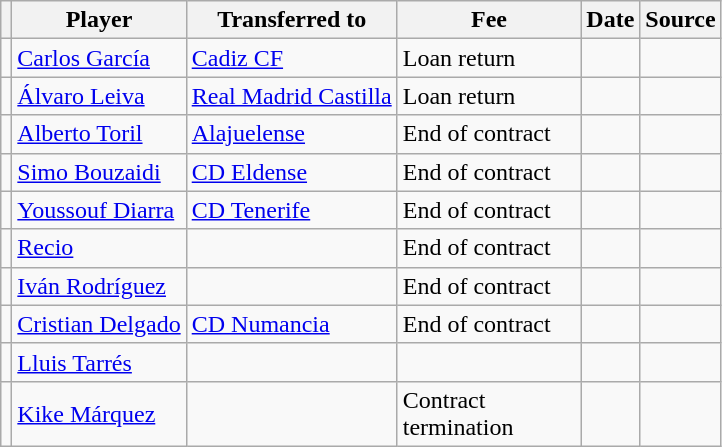<table class="wikitable plainrowheaders sortable">
<tr>
<th></th>
<th scope="col">Player</th>
<th>Transferred to</th>
<th style="width: 115px;">Fee</th>
<th scope="col">Date</th>
<th scope="col">Source</th>
</tr>
<tr>
<td align="center"></td>
<td> <a href='#'>Carlos García</a></td>
<td> <a href='#'>Cadiz CF</a></td>
<td>Loan return</td>
<td></td>
<td></td>
</tr>
<tr>
<td align="center"></td>
<td> <a href='#'>Álvaro Leiva</a></td>
<td> <a href='#'>Real Madrid Castilla</a></td>
<td>Loan return</td>
<td></td>
<td></td>
</tr>
<tr>
<td align="center"></td>
<td> <a href='#'>Alberto Toril</a></td>
<td> <a href='#'>Alajuelense</a></td>
<td>End of contract</td>
<td></td>
<td></td>
</tr>
<tr>
<td align="center"></td>
<td> <a href='#'>Simo Bouzaidi</a></td>
<td> <a href='#'>CD Eldense</a></td>
<td>End of contract</td>
<td></td>
<td></td>
</tr>
<tr>
<td align="center"></td>
<td> <a href='#'>Youssouf Diarra</a></td>
<td> <a href='#'>CD Tenerife</a></td>
<td>End of contract</td>
<td></td>
<td></td>
</tr>
<tr>
<td align="center"></td>
<td> <a href='#'>Recio</a></td>
<td></td>
<td>End of contract</td>
<td></td>
<td></td>
</tr>
<tr>
<td align="center"></td>
<td> <a href='#'>Iván Rodríguez</a></td>
<td></td>
<td>End of contract</td>
<td></td>
<td></td>
</tr>
<tr>
<td align="center"></td>
<td> <a href='#'>Cristian Delgado</a></td>
<td> <a href='#'>CD Numancia</a></td>
<td>End of contract</td>
<td></td>
<td></td>
</tr>
<tr>
<td align="center"></td>
<td> <a href='#'>Lluis Tarrés</a></td>
<td></td>
<td></td>
<td></td>
<td></td>
</tr>
<tr>
<td align="center"></td>
<td> <a href='#'>Kike Márquez</a></td>
<td></td>
<td>Contract termination</td>
<td></td>
<td></td>
</tr>
</table>
